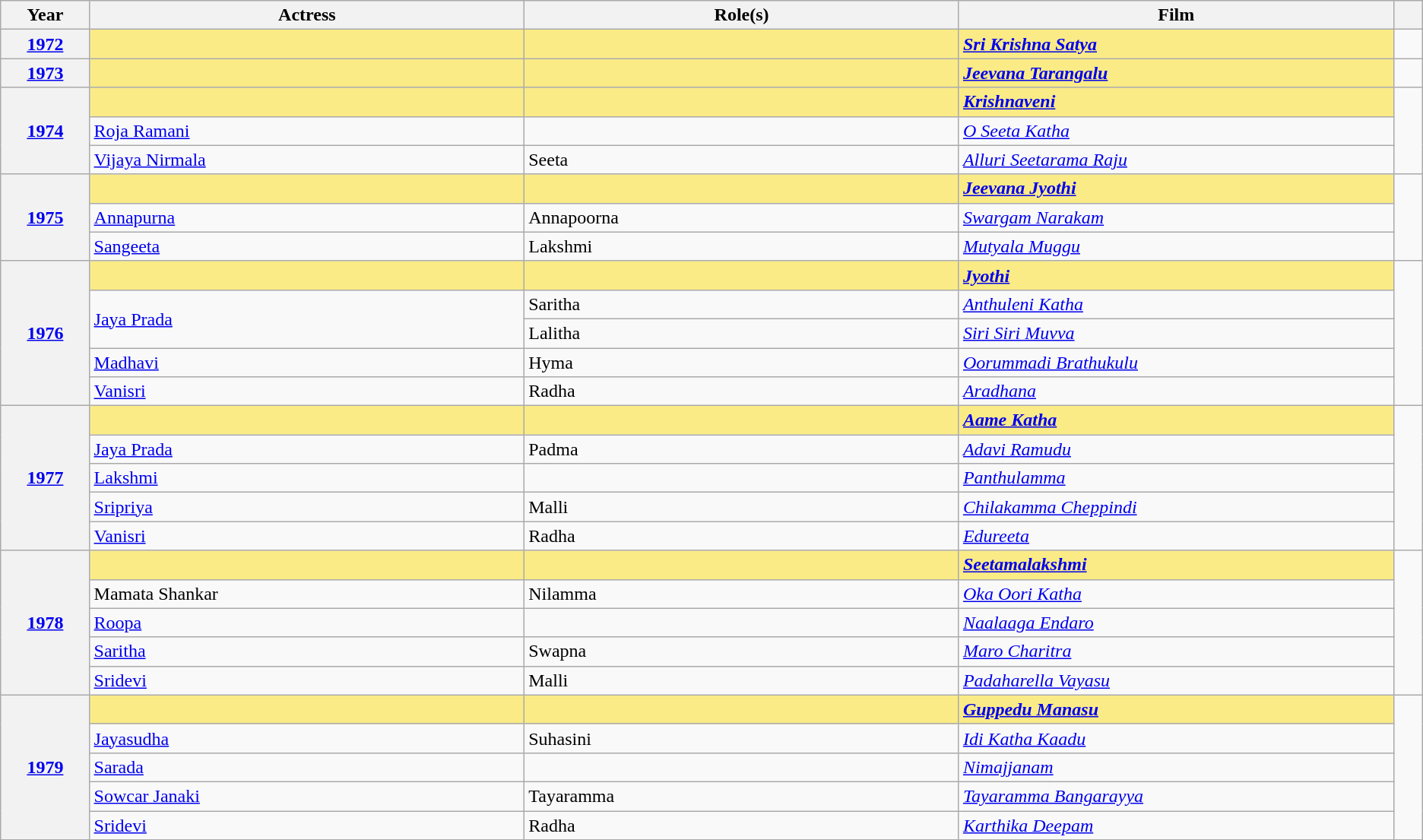<table class="wikitable sortable">
<tr>
<th scope="col" style="width:3%;">Year</th>
<th scope="col" style="width:15%;">Actress</th>
<th scope="col" style="width:15%;">Role(s)</th>
<th scope="col" style="width:15%;">Film</th>
<th scope="col" style="width:1%;" class="unsortable"></th>
</tr>
<tr>
<th rowspan="1" scope="row" style="text-align:center"><a href='#'>1972</a></th>
<td style="background:#FAEB86;"><strong> </strong></td>
<td style="background:#FAEB86;"><strong></strong></td>
<td style="background:#FAEB86;"><strong><em><a href='#'>Sri Krishna Satya</a></em></strong></td>
<td rowspan="1" style="text-align:center;"></td>
</tr>
<tr>
<th rowspan="1" scope="row" style="text-align:center"><a href='#'><strong>1973</strong></a></th>
<td style="background:#FAEB86;"><strong> </strong></td>
<td style="background:#FAEB86;"><strong></strong></td>
<td style="background:#FAEB86;"><strong><em><a href='#'>Jeevana Tarangalu</a></em></strong></td>
<td rowspan="1" style="text-align:center;"></td>
</tr>
<tr>
<th rowspan="3" scope="row" style="text-align:center"><a href='#'>1974</a></th>
<td style="background:#FAEB86;"><strong> </strong></td>
<td style="background:#FAEB86;"><strong></strong></td>
<td style="background:#FAEB86;"><em><a href='#'><strong>Krishnaveni</strong></a></em></td>
<td rowspan="3" style="text-align:center;"></td>
</tr>
<tr>
<td><a href='#'>Roja Ramani</a></td>
<td></td>
<td><em><a href='#'>O Seeta Katha</a></em></td>
</tr>
<tr>
<td><a href='#'>Vijaya Nirmala</a></td>
<td>Seeta</td>
<td><em><a href='#'>Alluri Seetarama Raju</a></em></td>
</tr>
<tr>
<th rowspan="3" scope="row" style="text-align:center"><a href='#'>1975</a></th>
<td style="background:#FAEB86;"><strong> </strong></td>
<td style="background:#FAEB86;"><strong></strong></td>
<td style="background:#FAEB86;"><em><a href='#'><strong>Jeevana Jyothi</strong></a></em></td>
<td rowspan="3" style="text-align:center;"></td>
</tr>
<tr>
<td><a href='#'>Annapurna</a></td>
<td>Annapoorna</td>
<td><em><a href='#'>Swargam Narakam</a></em></td>
</tr>
<tr>
<td><a href='#'>Sangeeta</a></td>
<td>Lakshmi</td>
<td><em><a href='#'>Mutyala Muggu</a></em></td>
</tr>
<tr>
<th rowspan="5" scope="row" style="text-align:center"><a href='#'>1976</a></th>
<td style="background:#FAEB86;"><strong> </strong></td>
<td style="background:#FAEB86;"><strong></strong></td>
<td style="background:#FAEB86;"><em><a href='#'><strong>Jyothi</strong></a></em></td>
<td rowspan="5" style="text-align:center;"></td>
</tr>
<tr>
<td rowspan="2"><a href='#'>Jaya Prada</a></td>
<td>Saritha</td>
<td><em><a href='#'>Anthuleni Katha</a></em></td>
</tr>
<tr>
<td>Lalitha</td>
<td><em><a href='#'>Siri Siri Muvva</a></em></td>
</tr>
<tr>
<td><a href='#'>Madhavi</a></td>
<td>Hyma</td>
<td><em><a href='#'>Oorummadi Brathukulu</a></em></td>
</tr>
<tr>
<td><a href='#'>Vanisri</a></td>
<td>Radha</td>
<td><em><a href='#'>Aradhana</a></em></td>
</tr>
<tr>
<th rowspan="5" scope="row" style="text-align:center"><a href='#'>1977</a></th>
<td style="background:#FAEB86;"><strong> </strong></td>
<td style="background:#FAEB86;"></td>
<td style="background:#FAEB86;"><strong><em><a href='#'>Aame Katha</a></em></strong></td>
<td rowspan="5" style="text-align:center;"></td>
</tr>
<tr>
<td><a href='#'>Jaya Prada</a></td>
<td>Padma</td>
<td><em><a href='#'>Adavi Ramudu</a></em></td>
</tr>
<tr>
<td><a href='#'>Lakshmi</a></td>
<td></td>
<td><em><a href='#'>Panthulamma</a></em></td>
</tr>
<tr>
<td><a href='#'>Sripriya</a></td>
<td>Malli</td>
<td><em><a href='#'>Chilakamma Cheppindi</a></em></td>
</tr>
<tr>
<td><a href='#'>Vanisri</a></td>
<td>Radha</td>
<td><em><a href='#'>Edureeta</a></em></td>
</tr>
<tr>
<th rowspan="5" scope="row" style="text-align:center"><a href='#'>1978</a></th>
<td style="background:#FAEB86;"><strong> </strong></td>
<td style="background:#FAEB86;"><strong></strong></td>
<td style="background:#FAEB86;"><strong><em><a href='#'>Seetamalakshmi</a></em></strong></td>
<td rowspan="5" style="text-align:center;"></td>
</tr>
<tr>
<td>Mamata Shankar</td>
<td>Nilamma</td>
<td><em><a href='#'>Oka Oori Katha</a></em></td>
</tr>
<tr>
<td><a href='#'>Roopa</a></td>
<td></td>
<td><em><a href='#'>Naalaaga Endaro</a></em></td>
</tr>
<tr>
<td><a href='#'>Saritha</a></td>
<td>Swapna</td>
<td><em><a href='#'>Maro Charitra</a></em></td>
</tr>
<tr>
<td><a href='#'>Sridevi</a></td>
<td>Malli</td>
<td><em><a href='#'>Padaharella Vayasu</a></em></td>
</tr>
<tr>
<th rowspan="5" scope="row" style="text-align:center"><a href='#'>1979</a></th>
<td style="background:#FAEB86;"><strong> </strong></td>
<td style="background:#FAEB86;"><strong></strong></td>
<td style="background:#FAEB86;"><strong><em><a href='#'>Guppedu Manasu</a></em></strong></td>
<td rowspan="5" style="text-align:center;"></td>
</tr>
<tr>
<td><a href='#'>Jayasudha</a></td>
<td>Suhasini</td>
<td><em><a href='#'>Idi Katha Kaadu</a></em></td>
</tr>
<tr>
<td><a href='#'>Sarada</a></td>
<td></td>
<td><em><a href='#'>Nimajjanam</a></em></td>
</tr>
<tr>
<td><a href='#'>Sowcar Janaki</a></td>
<td>Tayaramma</td>
<td><em><a href='#'>Tayaramma Bangarayya</a></em></td>
</tr>
<tr>
<td><a href='#'>Sridevi</a></td>
<td>Radha</td>
<td><em><a href='#'>Karthika Deepam</a></em></td>
</tr>
</table>
